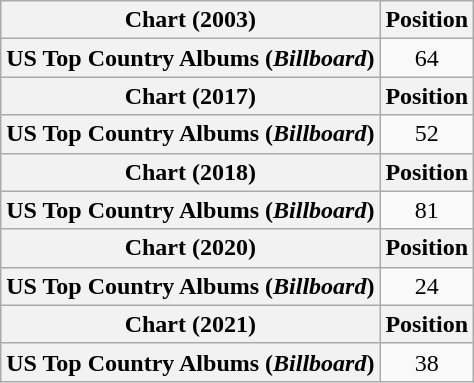<table class="wikitable plainrowheaders" style="text-align:center">
<tr>
<th scope="col">Chart (2003)</th>
<th scope="col">Position</th>
</tr>
<tr>
<th scope="row">US Top Country Albums (<em>Billboard</em>)</th>
<td>64</td>
</tr>
<tr>
<th scope="col">Chart (2017)</th>
<th scope="col">Position</th>
</tr>
<tr>
<th scope="row">US Top Country Albums (<em>Billboard</em>)</th>
<td>52</td>
</tr>
<tr>
<th scope="col">Chart (2018)</th>
<th scope="col">Position</th>
</tr>
<tr>
<th scope="row">US Top Country Albums (<em>Billboard</em>)</th>
<td>81</td>
</tr>
<tr>
<th scope="col">Chart (2020)</th>
<th scope="col">Position</th>
</tr>
<tr>
<th scope="row">US Top Country Albums (<em>Billboard</em>)</th>
<td>24</td>
</tr>
<tr>
<th scope="col">Chart (2021)</th>
<th scope="col">Position</th>
</tr>
<tr>
<th scope="row">US Top Country Albums (<em>Billboard</em>)</th>
<td>38</td>
</tr>
</table>
